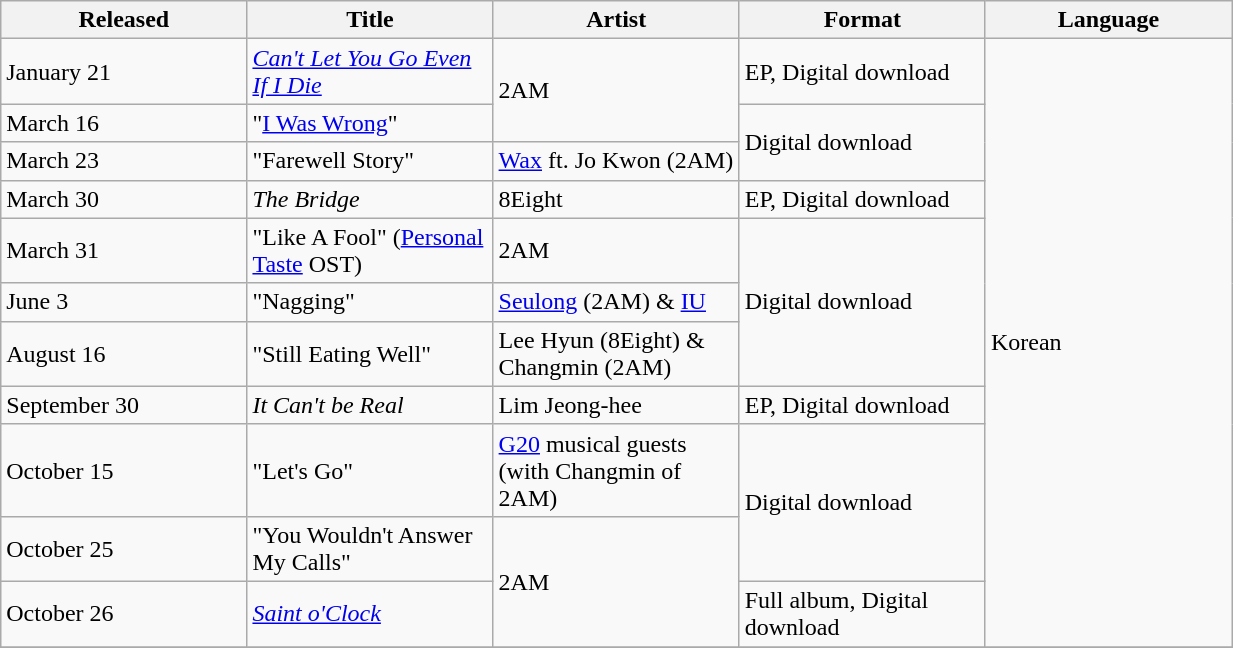<table class="wikitable sortable" align="left center" style="width:65%;">
<tr>
<th style="width:20%;">Released</th>
<th style="width:20%;">Title</th>
<th style="width:20%;">Artist</th>
<th style="width:20%;">Format</th>
<th style="width:20%;">Language</th>
</tr>
<tr>
<td>January 21</td>
<td><em><a href='#'>Can't Let You Go Even If I Die</a></em></td>
<td rowspan="2">2AM</td>
<td>EP, Digital download</td>
<td rowspan="11">Korean</td>
</tr>
<tr>
<td>March 16</td>
<td>"<a href='#'>I Was Wrong</a>"</td>
<td rowspan="2">Digital download</td>
</tr>
<tr>
<td>March 23</td>
<td>"Farewell Story"</td>
<td rowspan="1"><a href='#'>Wax</a> ft. Jo Kwon (2AM)</td>
</tr>
<tr>
<td>March 30</td>
<td><em>The Bridge</em></td>
<td>8Eight</td>
<td>EP, Digital download</td>
</tr>
<tr>
<td>March 31</td>
<td>"Like A Fool" (<a href='#'>Personal Taste</a> OST)</td>
<td>2AM</td>
<td rowspan="3">Digital download</td>
</tr>
<tr>
<td>June 3</td>
<td>"Nagging"</td>
<td><a href='#'>Seulong</a> (2AM) & <a href='#'>IU</a></td>
</tr>
<tr>
<td>August 16</td>
<td>"Still Eating Well"</td>
<td>Lee Hyun (8Eight) & Changmin (2AM)</td>
</tr>
<tr>
<td>September 30</td>
<td><em>It Can't be Real</em></td>
<td>Lim Jeong-hee</td>
<td>EP, Digital download</td>
</tr>
<tr>
<td>October 15</td>
<td>"Let's Go"</td>
<td><a href='#'>G20</a> musical guests (with Changmin of 2AM)</td>
<td rowspan="2">Digital download</td>
</tr>
<tr>
<td>October 25</td>
<td>"You Wouldn't Answer My Calls"</td>
<td rowspan="2">2AM</td>
</tr>
<tr>
<td>October 26</td>
<td><em><a href='#'>Saint o'Clock</a></em></td>
<td>Full album, Digital download</td>
</tr>
<tr>
</tr>
</table>
